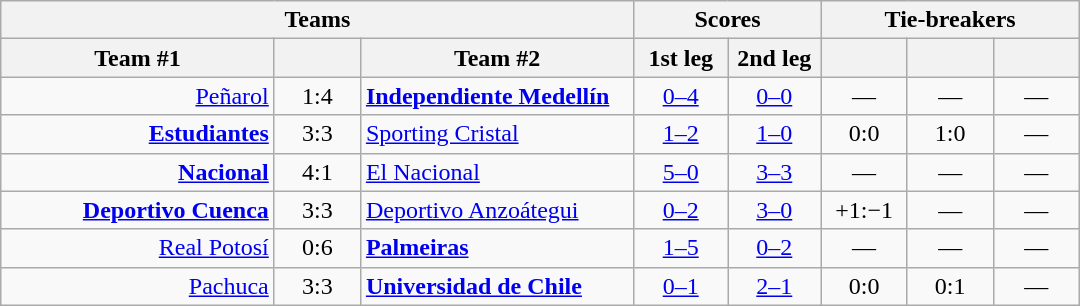<table class="wikitable" style="text-align: center;">
<tr>
<th colspan=3>Teams</th>
<th colspan=2>Scores</th>
<th colspan=3>Tie-breakers</th>
</tr>
<tr>
<th width="175">Team #1</th>
<th width="50"></th>
<th width="175">Team #2</th>
<th width="55">1st leg</th>
<th width="55">2nd leg</th>
<th width="50"></th>
<th width="50"></th>
<th width="50"></th>
</tr>
<tr>
<td align=right><a href='#'>Peñarol</a> </td>
<td>1:4</td>
<td align=left> <strong><a href='#'>Independiente Medellín</a></strong></td>
<td><a href='#'>0–4</a></td>
<td><a href='#'>0–0</a></td>
<td>—</td>
<td>—</td>
<td>—</td>
</tr>
<tr>
<td align=right><strong><a href='#'>Estudiantes</a></strong> </td>
<td>3:3</td>
<td align=left> <a href='#'>Sporting Cristal</a></td>
<td><a href='#'>1–2</a></td>
<td><a href='#'>1–0</a></td>
<td>0:0</td>
<td>1:0</td>
<td>—</td>
</tr>
<tr>
<td align=right><strong><a href='#'>Nacional</a></strong> </td>
<td>4:1</td>
<td align=left> <a href='#'>El Nacional</a></td>
<td><a href='#'>5–0</a></td>
<td><a href='#'>3–3</a></td>
<td>—</td>
<td>—</td>
<td>—</td>
</tr>
<tr>
<td align=right><strong><a href='#'>Deportivo Cuenca</a></strong> </td>
<td>3:3</td>
<td align=left> <a href='#'>Deportivo Anzoátegui</a></td>
<td><a href='#'>0–2</a></td>
<td><a href='#'>3–0</a></td>
<td>+1:−1</td>
<td>—</td>
<td>—</td>
</tr>
<tr>
<td align=right><a href='#'>Real Potosí</a> </td>
<td>0:6</td>
<td align=left> <strong><a href='#'>Palmeiras</a></strong></td>
<td><a href='#'>1–5</a></td>
<td><a href='#'>0–2</a></td>
<td>—</td>
<td>—</td>
<td>—</td>
</tr>
<tr>
<td align=right><a href='#'>Pachuca</a> </td>
<td>3:3</td>
<td align=left> <strong><a href='#'>Universidad de Chile</a></strong></td>
<td><a href='#'>0–1</a></td>
<td><a href='#'>2–1</a></td>
<td>0:0</td>
<td>0:1</td>
<td>—</td>
</tr>
</table>
